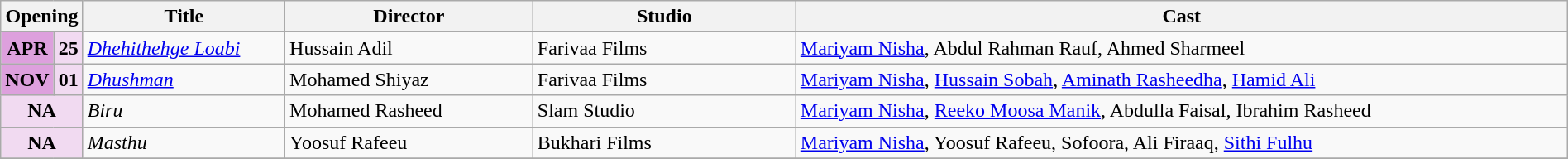<table class="wikitable plainrowheaders" width="100%">
<tr>
<th scope="col" colspan="2" width=4%>Opening</th>
<th scope="col" width=13%>Title</th>
<th scope="col" width=16%>Director</th>
<th scope="col" width=17%>Studio</th>
<th scope="col" width=50%>Cast</th>
</tr>
<tr>
<td style="text-align:center; background:plum; textcolor:#000;"><strong>APR</strong></td>
<td style="text-align:center; background:#f1daf1;"><strong>25</strong></td>
<td><em><a href='#'>Dhehithehge Loabi</a></em></td>
<td>Hussain Adil</td>
<td>Farivaa Films</td>
<td><a href='#'>Mariyam Nisha</a>, Abdul Rahman Rauf, Ahmed Sharmeel</td>
</tr>
<tr>
<td style="text-align:center; background:plum; textcolor:#000;"><strong>NOV</strong></td>
<td style="text-align:center; background:#f1daf1;"><strong>01</strong></td>
<td><em><a href='#'>Dhushman</a></em></td>
<td>Mohamed Shiyaz</td>
<td>Farivaa Films</td>
<td><a href='#'>Mariyam Nisha</a>, <a href='#'>Hussain Sobah</a>, <a href='#'>Aminath Rasheedha</a>, <a href='#'>Hamid Ali</a></td>
</tr>
<tr>
<td style="text-align:center; background:#f1daf1;" colspan="2"><strong>NA</strong></td>
<td><em>Biru</em></td>
<td>Mohamed Rasheed</td>
<td>Slam Studio</td>
<td><a href='#'>Mariyam Nisha</a>, <a href='#'>Reeko Moosa Manik</a>, Abdulla Faisal, Ibrahim Rasheed</td>
</tr>
<tr>
<td style="text-align:center; background:#f1daf1;" colspan="2"><strong>NA</strong></td>
<td><em>Masthu</em></td>
<td>Yoosuf Rafeeu</td>
<td>Bukhari Films</td>
<td><a href='#'>Mariyam Nisha</a>, Yoosuf Rafeeu, Sofoora, Ali Firaaq, <a href='#'>Sithi Fulhu</a></td>
</tr>
<tr>
</tr>
</table>
